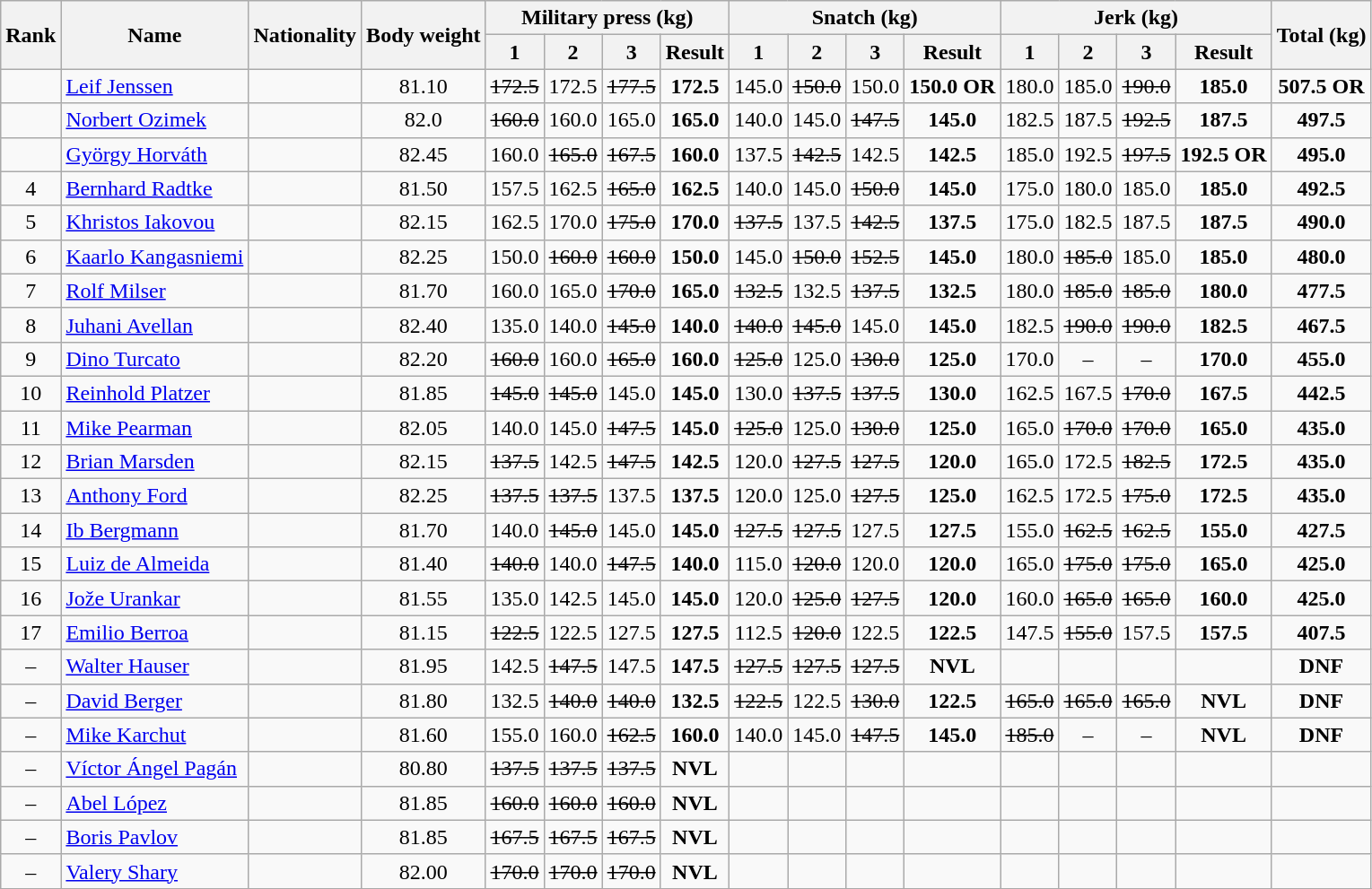<table class="wikitable sortable" style="text-align:center">
<tr>
<th rowspan=2>Rank</th>
<th rowspan=2>Name</th>
<th rowspan=2>Nationality</th>
<th rowspan=2>Body weight</th>
<th colspan=4>Military press (kg)</th>
<th colspan=4>Snatch (kg)</th>
<th colspan=4>Jerk (kg)</th>
<th rowspan=2>Total (kg)</th>
</tr>
<tr>
<th>1</th>
<th>2</th>
<th>3</th>
<th>Result</th>
<th>1</th>
<th>2</th>
<th>3</th>
<th>Result</th>
<th>1</th>
<th>2</th>
<th>3</th>
<th>Result</th>
</tr>
<tr>
<td></td>
<td align=left><a href='#'>Leif Jenssen</a></td>
<td align=left></td>
<td>81.10</td>
<td><s>172.5 </s></td>
<td>172.5</td>
<td><s>177.5 </s></td>
<td><strong>172.5</strong></td>
<td>145.0</td>
<td><s>150.0 </s></td>
<td>150.0</td>
<td><strong>150.0 OR </strong></td>
<td>180.0</td>
<td>185.0</td>
<td><s>190.0 </s></td>
<td><strong>185.0</strong></td>
<td><strong>507.5 OR</strong></td>
</tr>
<tr>
<td></td>
<td align=left><a href='#'>Norbert Ozimek</a></td>
<td align=left></td>
<td>82.0</td>
<td><s>160.0 </s></td>
<td>160.0</td>
<td>165.0</td>
<td><strong>165.0</strong></td>
<td>140.0</td>
<td>145.0</td>
<td><s>147.5 </s></td>
<td><strong>145.0</strong></td>
<td>182.5</td>
<td>187.5</td>
<td><s>192.5 </s></td>
<td><strong>187.5</strong></td>
<td><strong>497.5</strong></td>
</tr>
<tr>
<td></td>
<td align=left><a href='#'>György Horváth</a></td>
<td align=left></td>
<td>82.45</td>
<td>160.0</td>
<td><s>165.0 </s></td>
<td><s>167.5 </s></td>
<td><strong>160.0</strong></td>
<td>137.5</td>
<td><s>142.5 </s></td>
<td>142.5</td>
<td><strong>142.5</strong></td>
<td>185.0</td>
<td>192.5</td>
<td><s>197.5 </s></td>
<td><strong>192.5 OR </strong></td>
<td><strong>495.0</strong></td>
</tr>
<tr>
<td>4</td>
<td align=left><a href='#'>Bernhard Radtke</a></td>
<td align=left></td>
<td>81.50</td>
<td>157.5</td>
<td>162.5</td>
<td><s>165.0 </s></td>
<td><strong>162.5</strong></td>
<td>140.0</td>
<td>145.0</td>
<td><s>150.0 </s></td>
<td><strong>145.0</strong></td>
<td>175.0</td>
<td>180.0</td>
<td>185.0</td>
<td><strong>185.0</strong></td>
<td><strong>492.5</strong></td>
</tr>
<tr>
<td>5</td>
<td align=left><a href='#'>Khristos Iakovou</a></td>
<td align=left></td>
<td>82.15</td>
<td>162.5</td>
<td>170.0</td>
<td><s>175.0 </s></td>
<td><strong>170.0</strong></td>
<td><s>137.5 </s></td>
<td>137.5</td>
<td><s>142.5 </s></td>
<td><strong>137.5</strong></td>
<td>175.0</td>
<td>182.5</td>
<td>187.5</td>
<td><strong>187.5</strong></td>
<td><strong>490.0</strong></td>
</tr>
<tr>
<td>6</td>
<td align=left><a href='#'>Kaarlo Kangasniemi</a></td>
<td align=left></td>
<td>82.25</td>
<td>150.0</td>
<td><s>160.0 </s></td>
<td><s>160.0 </s></td>
<td><strong>150.0</strong></td>
<td>145.0</td>
<td><s>150.0 </s></td>
<td><s>152.5 </s></td>
<td><strong>145.0</strong></td>
<td>180.0</td>
<td><s>185.0 </s></td>
<td>185.0</td>
<td><strong>185.0</strong></td>
<td><strong>480.0</strong></td>
</tr>
<tr>
<td>7</td>
<td align=left><a href='#'>Rolf Milser</a></td>
<td align=left></td>
<td>81.70</td>
<td>160.0</td>
<td>165.0</td>
<td><s>170.0 </s></td>
<td><strong>165.0</strong></td>
<td><s>132.5 </s></td>
<td>132.5</td>
<td><s>137.5 </s></td>
<td><strong>132.5</strong></td>
<td>180.0</td>
<td><s>185.0 </s></td>
<td><s>185.0 </s></td>
<td><strong>180.0</strong></td>
<td><strong>477.5</strong></td>
</tr>
<tr>
<td>8</td>
<td align=left><a href='#'>Juhani Avellan</a></td>
<td align=left></td>
<td>82.40</td>
<td>135.0</td>
<td>140.0</td>
<td><s>145.0 </s></td>
<td><strong>140.0</strong></td>
<td><s>140.0 </s></td>
<td><s>145.0 </s></td>
<td>145.0</td>
<td><strong>145.0</strong></td>
<td>182.5</td>
<td><s>190.0 </s></td>
<td><s>190.0 </s></td>
<td><strong>182.5</strong></td>
<td><strong>467.5</strong></td>
</tr>
<tr>
<td>9</td>
<td align=left><a href='#'>Dino Turcato</a></td>
<td align=left></td>
<td>82.20</td>
<td><s>160.0 </s></td>
<td>160.0</td>
<td><s>165.0 </s></td>
<td><strong>160.0</strong></td>
<td><s>125.0 </s></td>
<td>125.0</td>
<td><s>130.0 </s></td>
<td><strong>125.0</strong></td>
<td>170.0</td>
<td>–</td>
<td>–</td>
<td><strong>170.0</strong></td>
<td><strong>455.0</strong></td>
</tr>
<tr>
<td>10</td>
<td align=left><a href='#'>Reinhold Platzer</a></td>
<td align=left></td>
<td>81.85</td>
<td><s>145.0 </s></td>
<td><s>145.0 </s></td>
<td>145.0</td>
<td><strong>145.0</strong></td>
<td>130.0</td>
<td><s>137.5 </s></td>
<td><s>137.5 </s></td>
<td><strong>130.0</strong></td>
<td>162.5</td>
<td>167.5</td>
<td><s>170.0 </s></td>
<td><strong>167.5</strong></td>
<td><strong>442.5</strong></td>
</tr>
<tr>
<td>11</td>
<td align=left><a href='#'>Mike Pearman</a></td>
<td align=left></td>
<td>82.05</td>
<td>140.0</td>
<td>145.0</td>
<td><s>147.5 </s></td>
<td><strong>145.0</strong></td>
<td><s>125.0 </s></td>
<td>125.0</td>
<td><s>130.0 </s></td>
<td><strong>125.0</strong></td>
<td>165.0</td>
<td><s>170.0 </s></td>
<td><s>170.0 </s></td>
<td><strong>165.0</strong></td>
<td><strong>435.0</strong></td>
</tr>
<tr>
<td>12</td>
<td align=left><a href='#'>Brian Marsden</a></td>
<td align=left></td>
<td>82.15</td>
<td><s>137.5 </s></td>
<td>142.5</td>
<td><s>147.5 </s></td>
<td><strong>142.5</strong></td>
<td>120.0</td>
<td><s>127.5 </s></td>
<td><s>127.5 </s></td>
<td><strong>120.0</strong></td>
<td>165.0</td>
<td>172.5</td>
<td><s>182.5 </s></td>
<td><strong>172.5</strong></td>
<td><strong>435.0</strong></td>
</tr>
<tr>
<td>13</td>
<td align=left><a href='#'>Anthony Ford</a></td>
<td align=left></td>
<td>82.25</td>
<td><s>137.5 </s></td>
<td><s>137.5 </s></td>
<td>137.5</td>
<td><strong>137.5</strong></td>
<td>120.0</td>
<td>125.0</td>
<td><s>127.5 </s></td>
<td><strong>125.0</strong></td>
<td>162.5</td>
<td>172.5</td>
<td><s>175.0 </s></td>
<td><strong>172.5</strong></td>
<td><strong>435.0</strong></td>
</tr>
<tr>
<td>14</td>
<td align=left><a href='#'>Ib Bergmann</a></td>
<td align=left></td>
<td>81.70</td>
<td>140.0</td>
<td><s>145.0 </s></td>
<td>145.0</td>
<td><strong>145.0</strong></td>
<td><s>127.5 </s></td>
<td><s>127.5 </s></td>
<td>127.5</td>
<td><strong>127.5</strong></td>
<td>155.0</td>
<td><s>162.5 </s></td>
<td><s>162.5 </s></td>
<td><strong>155.0</strong></td>
<td><strong>427.5</strong></td>
</tr>
<tr>
<td>15</td>
<td align=left><a href='#'>Luiz de Almeida</a></td>
<td align=left></td>
<td>81.40</td>
<td><s>140.0 </s></td>
<td>140.0</td>
<td><s>147.5 </s></td>
<td><strong>140.0</strong></td>
<td>115.0</td>
<td><s>120.0 </s></td>
<td>120.0</td>
<td><strong>120.0</strong></td>
<td>165.0</td>
<td><s>175.0 </s></td>
<td><s>175.0 </s></td>
<td><strong>165.0</strong></td>
<td><strong>425.0</strong></td>
</tr>
<tr>
<td>16</td>
<td align=left><a href='#'>Jože Urankar</a></td>
<td align=left></td>
<td>81.55</td>
<td>135.0</td>
<td>142.5</td>
<td>145.0</td>
<td><strong>145.0</strong></td>
<td>120.0</td>
<td><s>125.0 </s></td>
<td><s>127.5 </s></td>
<td><strong>120.0</strong></td>
<td>160.0</td>
<td><s>165.0 </s></td>
<td><s>165.0 </s></td>
<td><strong>160.0</strong></td>
<td><strong>425.0</strong></td>
</tr>
<tr>
<td>17</td>
<td align=left><a href='#'>Emilio Berroa</a></td>
<td align=left></td>
<td>81.15</td>
<td><s>122.5 </s></td>
<td>122.5</td>
<td>127.5</td>
<td><strong>127.5</strong></td>
<td>112.5</td>
<td><s>120.0 </s></td>
<td>122.5</td>
<td><strong>122.5</strong></td>
<td>147.5</td>
<td><s>155.0 </s></td>
<td>157.5</td>
<td><strong>157.5</strong></td>
<td><strong>407.5</strong></td>
</tr>
<tr>
<td>–</td>
<td align=left><a href='#'>Walter Hauser</a></td>
<td align=left></td>
<td>81.95</td>
<td>142.5</td>
<td><s>147.5 </s></td>
<td>147.5</td>
<td><strong>147.5</strong></td>
<td><s>127.5 </s></td>
<td><s>127.5 </s></td>
<td><s>127.5 </s></td>
<td><strong>NVL </strong></td>
<td></td>
<td></td>
<td></td>
<td><strong> </strong></td>
<td><strong>DNF</strong></td>
</tr>
<tr>
<td>–</td>
<td align=left><a href='#'>David Berger</a></td>
<td align=left></td>
<td>81.80</td>
<td>132.5</td>
<td><s>140.0 </s></td>
<td><s>140.0 </s></td>
<td><strong>132.5</strong></td>
<td><s>122.5 </s></td>
<td>122.5</td>
<td><s>130.0 </s></td>
<td><strong>122.5</strong></td>
<td><s>165.0 </s></td>
<td><s>165.0 </s></td>
<td><s>165.0 </s></td>
<td><strong>NVL </strong></td>
<td><strong>DNF</strong></td>
</tr>
<tr>
<td>–</td>
<td align=left><a href='#'>Mike Karchut</a></td>
<td align=left></td>
<td>81.60</td>
<td>155.0</td>
<td>160.0</td>
<td><s>162.5 </s></td>
<td><strong>160.0</strong></td>
<td>140.0</td>
<td>145.0</td>
<td><s>147.5 </s></td>
<td><strong>145.0</strong></td>
<td><s>185.0 </s></td>
<td>–</td>
<td>–</td>
<td><strong>NVL </strong></td>
<td><strong>DNF</strong></td>
</tr>
<tr>
<td>–</td>
<td align=left><a href='#'>Víctor Ángel Pagán</a></td>
<td align=left></td>
<td>80.80</td>
<td><s>137.5 </s></td>
<td><s>137.5 </s></td>
<td><s>137.5 </s></td>
<td><strong>NVL </strong></td>
<td></td>
<td></td>
<td></td>
<td><strong> </strong></td>
<td></td>
<td></td>
<td></td>
<td><strong> </strong></td>
<td></td>
</tr>
<tr>
<td>–</td>
<td align=left><a href='#'>Abel López</a></td>
<td align=left></td>
<td>81.85</td>
<td><s>160.0 </s></td>
<td><s>160.0 </s></td>
<td><s>160.0 </s></td>
<td><strong>NVL </strong></td>
<td></td>
<td></td>
<td></td>
<td><strong> </strong></td>
<td></td>
<td></td>
<td></td>
<td><strong> </strong></td>
<td></td>
</tr>
<tr>
<td>–</td>
<td align=left><a href='#'>Boris Pavlov</a></td>
<td align=left></td>
<td>81.85</td>
<td><s>167.5 </s></td>
<td><s>167.5 </s></td>
<td><s>167.5 </s></td>
<td><strong>NVL </strong></td>
<td></td>
<td></td>
<td></td>
<td><strong> </strong></td>
<td></td>
<td></td>
<td></td>
<td><strong> </strong></td>
<td></td>
</tr>
<tr>
<td>–</td>
<td align=left><a href='#'>Valery Shary</a></td>
<td align=left></td>
<td>82.00</td>
<td><s>170.0 </s></td>
<td><s>170.0 </s></td>
<td><s>170.0 </s></td>
<td><strong>NVL </strong></td>
<td></td>
<td></td>
<td></td>
<td><strong> </strong></td>
<td></td>
<td></td>
<td></td>
<td><strong> </strong></td>
<td></td>
</tr>
<tr>
</tr>
</table>
